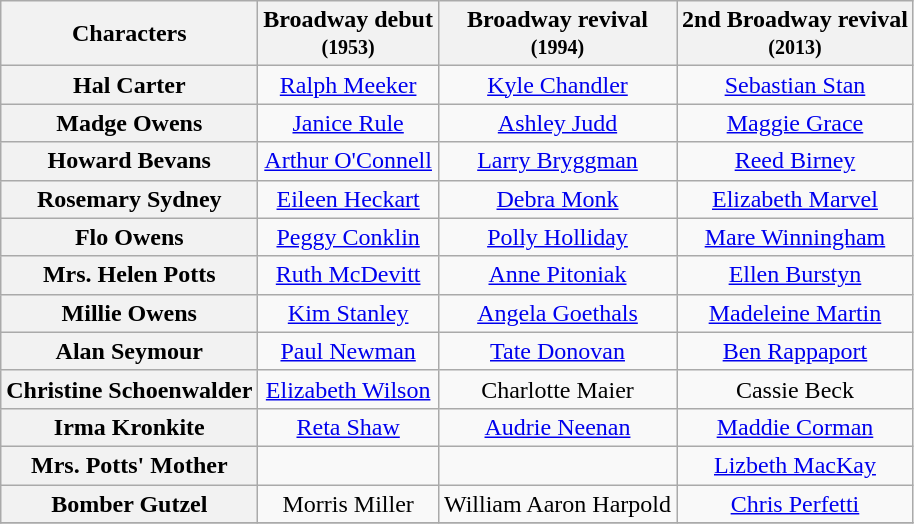<table class="wikitable" style="width:1000;">
<tr>
<th>Characters</th>
<th>Broadway debut <br> <small> (1953) </small></th>
<th>Broadway revival <br> <small> (1994) </small></th>
<th>2nd Broadway revival <br> <small> (2013) </small></th>
</tr>
<tr>
<th>Hal Carter</th>
<td colspan='1' align=center><a href='#'>Ralph Meeker</a></td>
<td colspan='1' align=center><a href='#'>Kyle Chandler</a></td>
<td colspan='1' align=center><a href='#'>Sebastian Stan</a></td>
</tr>
<tr>
<th>Madge Owens</th>
<td colspan='1' align=center><a href='#'>Janice Rule</a></td>
<td colspan='1' align=center><a href='#'>Ashley Judd</a></td>
<td colspan='1' align=center><a href='#'>Maggie Grace</a></td>
</tr>
<tr>
<th>Howard Bevans</th>
<td colspan='1' align=center><a href='#'>Arthur O'Connell</a></td>
<td colspan='1' align=center><a href='#'>Larry Bryggman</a></td>
<td colspan='1' align=center><a href='#'>Reed Birney</a></td>
</tr>
<tr>
<th>Rosemary Sydney</th>
<td colspan='1' align=center><a href='#'>Eileen Heckart</a></td>
<td colspan='1' align=center><a href='#'>Debra Monk</a></td>
<td colspan='1' align=center><a href='#'>Elizabeth Marvel</a></td>
</tr>
<tr>
<th>Flo Owens</th>
<td colspan='1' align=center><a href='#'>Peggy Conklin</a></td>
<td colspan='1' align=center><a href='#'>Polly Holliday</a></td>
<td colspan='1' align=center><a href='#'>Mare Winningham</a></td>
</tr>
<tr>
<th>Mrs. Helen Potts</th>
<td colspan='1' align=center><a href='#'>Ruth McDevitt</a></td>
<td colspan='1' align=center><a href='#'>Anne Pitoniak</a></td>
<td colspan='1' align=center><a href='#'>Ellen Burstyn</a></td>
</tr>
<tr>
<th>Millie Owens</th>
<td colspan='1' align=center><a href='#'>Kim Stanley</a></td>
<td colspan='1' align=center><a href='#'>Angela Goethals</a></td>
<td colspan='1' align=center><a href='#'>Madeleine Martin</a></td>
</tr>
<tr>
<th>Alan Seymour</th>
<td colspan='1' align=center><a href='#'>Paul Newman</a></td>
<td colspan='1' align=center><a href='#'>Tate Donovan</a></td>
<td colspan='1' align=center><a href='#'>Ben Rappaport</a></td>
</tr>
<tr>
<th>Christine Schoenwalder</th>
<td colspan='1' align=center><a href='#'>Elizabeth Wilson</a></td>
<td colspan='1' align=center>Charlotte Maier</td>
<td colspan='1' align=center>Cassie Beck</td>
</tr>
<tr>
<th>Irma Kronkite</th>
<td colspan='1' align=center><a href='#'>Reta Shaw</a></td>
<td colspan='1' align=center><a href='#'>Audrie Neenan</a></td>
<td colspan='1' align=center><a href='#'>Maddie Corman</a></td>
</tr>
<tr>
<th>Mrs. Potts' Mother</th>
<td colspan='1' align=center></td>
<td colspan='1' align=center></td>
<td colspan='1' align=center><a href='#'>Lizbeth MacKay</a></td>
</tr>
<tr>
<th>Bomber Gutzel</th>
<td colspan='1' align=center>Morris Miller</td>
<td colspan='1' align=center>William Aaron Harpold</td>
<td colspan='1' align=center><a href='#'>Chris Perfetti</a></td>
</tr>
<tr>
</tr>
</table>
